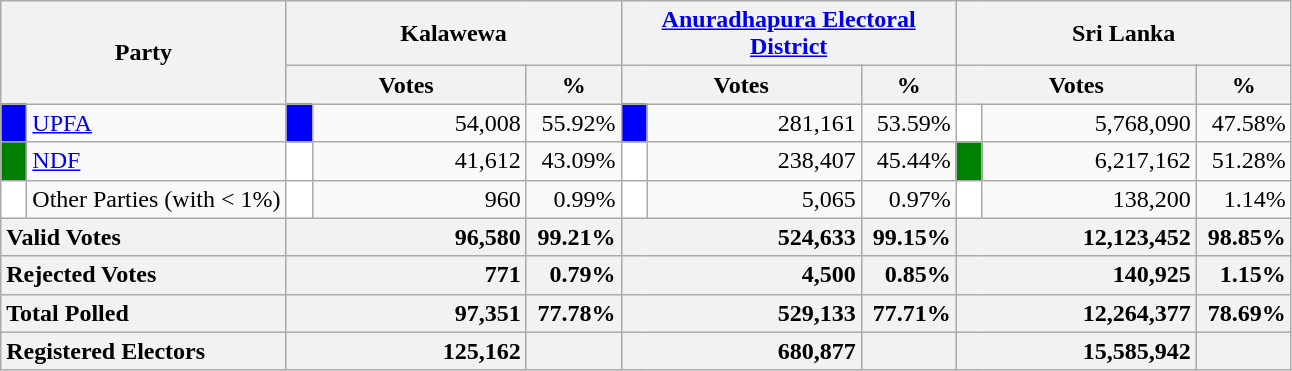<table class="wikitable">
<tr>
<th colspan="2" width="144px"rowspan="2">Party</th>
<th colspan="3" width="216px">Kalawewa</th>
<th colspan="3" width="216px"><a href='#'>Anuradhapura Electoral District</a></th>
<th colspan="3" width="216px">Sri Lanka</th>
</tr>
<tr>
<th colspan="2" width="144px">Votes</th>
<th>%</th>
<th colspan="2" width="144px">Votes</th>
<th>%</th>
<th colspan="2" width="144px">Votes</th>
<th>%</th>
</tr>
<tr>
<td style="background-color:blue;" width="10px"></td>
<td style="text-align:left;"><a href='#'>UPFA</a></td>
<td style="background-color:blue;" width="10px"></td>
<td style="text-align:right;">54,008</td>
<td style="text-align:right;">55.92%</td>
<td style="background-color:blue;" width="10px"></td>
<td style="text-align:right;">281,161</td>
<td style="text-align:right;">53.59%</td>
<td style="background-color:white;" width="10px"></td>
<td style="text-align:right;">5,768,090</td>
<td style="text-align:right;">47.58%</td>
</tr>
<tr>
<td style="background-color:green;" width="10px"></td>
<td style="text-align:left;"><a href='#'>NDF</a></td>
<td style="background-color:white;" width="10px"></td>
<td style="text-align:right;">41,612</td>
<td style="text-align:right;">43.09%</td>
<td style="background-color:white;" width="10px"></td>
<td style="text-align:right;">238,407</td>
<td style="text-align:right;">45.44%</td>
<td style="background-color:green;" width="10px"></td>
<td style="text-align:right;">6,217,162</td>
<td style="text-align:right;">51.28%</td>
</tr>
<tr>
<td style="background-color:white;" width="10px"></td>
<td style="text-align:left;">Other Parties (with < 1%)</td>
<td style="background-color:white;" width="10px"></td>
<td style="text-align:right;">960</td>
<td style="text-align:right;">0.99%</td>
<td style="background-color:white;" width="10px"></td>
<td style="text-align:right;">5,065</td>
<td style="text-align:right;">0.97%</td>
<td style="background-color:white;" width="10px"></td>
<td style="text-align:right;">138,200</td>
<td style="text-align:right;">1.14%</td>
</tr>
<tr>
<th colspan="2" width="144px"style="text-align:left;">Valid Votes</th>
<th style="text-align:right;"colspan="2" width="144px">96,580</th>
<th style="text-align:right;">99.21%</th>
<th style="text-align:right;"colspan="2" width="144px">524,633</th>
<th style="text-align:right;">99.15%</th>
<th style="text-align:right;"colspan="2" width="144px">12,123,452</th>
<th style="text-align:right;">98.85%</th>
</tr>
<tr>
<th colspan="2" width="144px"style="text-align:left;">Rejected Votes</th>
<th style="text-align:right;"colspan="2" width="144px">771</th>
<th style="text-align:right;">0.79%</th>
<th style="text-align:right;"colspan="2" width="144px">4,500</th>
<th style="text-align:right;">0.85%</th>
<th style="text-align:right;"colspan="2" width="144px">140,925</th>
<th style="text-align:right;">1.15%</th>
</tr>
<tr>
<th colspan="2" width="144px"style="text-align:left;">Total Polled</th>
<th style="text-align:right;"colspan="2" width="144px">97,351</th>
<th style="text-align:right;">77.78%</th>
<th style="text-align:right;"colspan="2" width="144px">529,133</th>
<th style="text-align:right;">77.71%</th>
<th style="text-align:right;"colspan="2" width="144px">12,264,377</th>
<th style="text-align:right;">78.69%</th>
</tr>
<tr>
<th colspan="2" width="144px"style="text-align:left;">Registered Electors</th>
<th style="text-align:right;"colspan="2" width="144px">125,162</th>
<th></th>
<th style="text-align:right;"colspan="2" width="144px">680,877</th>
<th></th>
<th style="text-align:right;"colspan="2" width="144px">15,585,942</th>
<th></th>
</tr>
</table>
